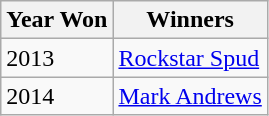<table class="wikitable">
<tr>
<th>Year Won</th>
<th>Winners</th>
</tr>
<tr>
<td>2013</td>
<td><a href='#'>Rockstar Spud</a></td>
</tr>
<tr>
<td>2014</td>
<td><a href='#'>Mark Andrews</a></td>
</tr>
</table>
